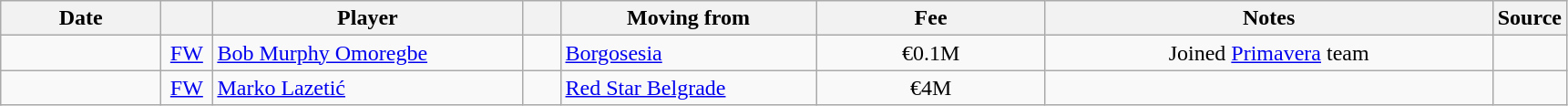<table class="wikitable sortable">
<tr>
<th style="width:110px">Date</th>
<th style="width:30px"></th>
<th style="width:220px">Player</th>
<th style="width:20px"></th>
<th style="width:180px">Moving from</th>
<th style="width:160px">Fee</th>
<th style="width:320px" class="unsortable">Notes</th>
<th style="width:35px">Source</th>
</tr>
<tr>
<td></td>
<td style="text-align:center"><a href='#'>FW</a></td>
<td>  <a href='#'>Bob Murphy Omoregbe</a></td>
<td style="text-align:center"></td>
<td> <a href='#'>Borgosesia</a></td>
<td style="text-align:center">€0.1M</td>
<td style="text-align:center">Joined <a href='#'>Primavera</a> team</td>
<td></td>
</tr>
<tr>
<td></td>
<td style="text-align:center"><a href='#'>FW</a></td>
<td> <a href='#'>Marko Lazetić</a></td>
<td style="text-align:center"></td>
<td> <a href='#'>Red Star Belgrade</a></td>
<td style="text-align:center">€4M</td>
<td style="text-align:center"></td>
<td></td>
</tr>
</table>
